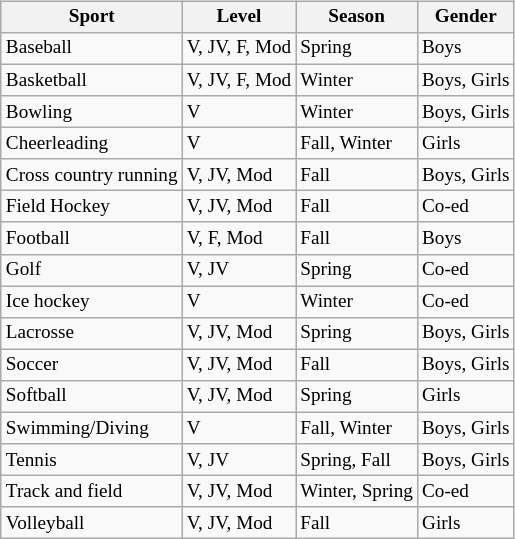<table class="wikitable" style="text-align:left; float:right; font-size:80%;">
<tr>
<th>Sport</th>
<th>Level</th>
<th>Season</th>
<th>Gender</th>
</tr>
<tr>
<td>Baseball</td>
<td>V, JV, F, Mod</td>
<td>Spring</td>
<td>Boys</td>
</tr>
<tr>
<td>Basketball</td>
<td>V, JV, F, Mod</td>
<td>Winter</td>
<td>Boys, Girls</td>
</tr>
<tr>
<td>Bowling</td>
<td>V</td>
<td>Winter</td>
<td>Boys, Girls</td>
</tr>
<tr>
<td>Cheerleading</td>
<td>V</td>
<td>Fall, Winter</td>
<td>Girls</td>
</tr>
<tr>
<td>Cross country running</td>
<td>V, JV, Mod</td>
<td>Fall</td>
<td>Boys, Girls</td>
</tr>
<tr>
<td>Field Hockey</td>
<td>V, JV, Mod</td>
<td>Fall</td>
<td>Co-ed</td>
</tr>
<tr>
<td>Football</td>
<td>V, F, Mod</td>
<td>Fall</td>
<td>Boys</td>
</tr>
<tr>
<td>Golf</td>
<td>V, JV</td>
<td>Spring</td>
<td>Co-ed</td>
</tr>
<tr>
<td>Ice hockey</td>
<td>V</td>
<td>Winter</td>
<td>Co-ed</td>
</tr>
<tr>
<td>Lacrosse</td>
<td>V, JV, Mod</td>
<td>Spring</td>
<td>Boys, Girls</td>
</tr>
<tr>
<td>Soccer</td>
<td>V, JV, Mod</td>
<td>Fall</td>
<td>Boys, Girls</td>
</tr>
<tr>
<td>Softball</td>
<td>V, JV, Mod</td>
<td>Spring</td>
<td>Girls</td>
</tr>
<tr>
<td>Swimming/Diving</td>
<td>V</td>
<td>Fall, Winter</td>
<td>Boys, Girls</td>
</tr>
<tr>
<td>Tennis</td>
<td>V, JV</td>
<td>Spring, Fall</td>
<td>Boys, Girls</td>
</tr>
<tr>
<td>Track and field</td>
<td>V, JV, Mod</td>
<td>Winter, Spring</td>
<td>Co-ed</td>
</tr>
<tr>
<td>Volleyball</td>
<td>V, JV, Mod</td>
<td>Fall</td>
<td>Girls</td>
</tr>
</table>
